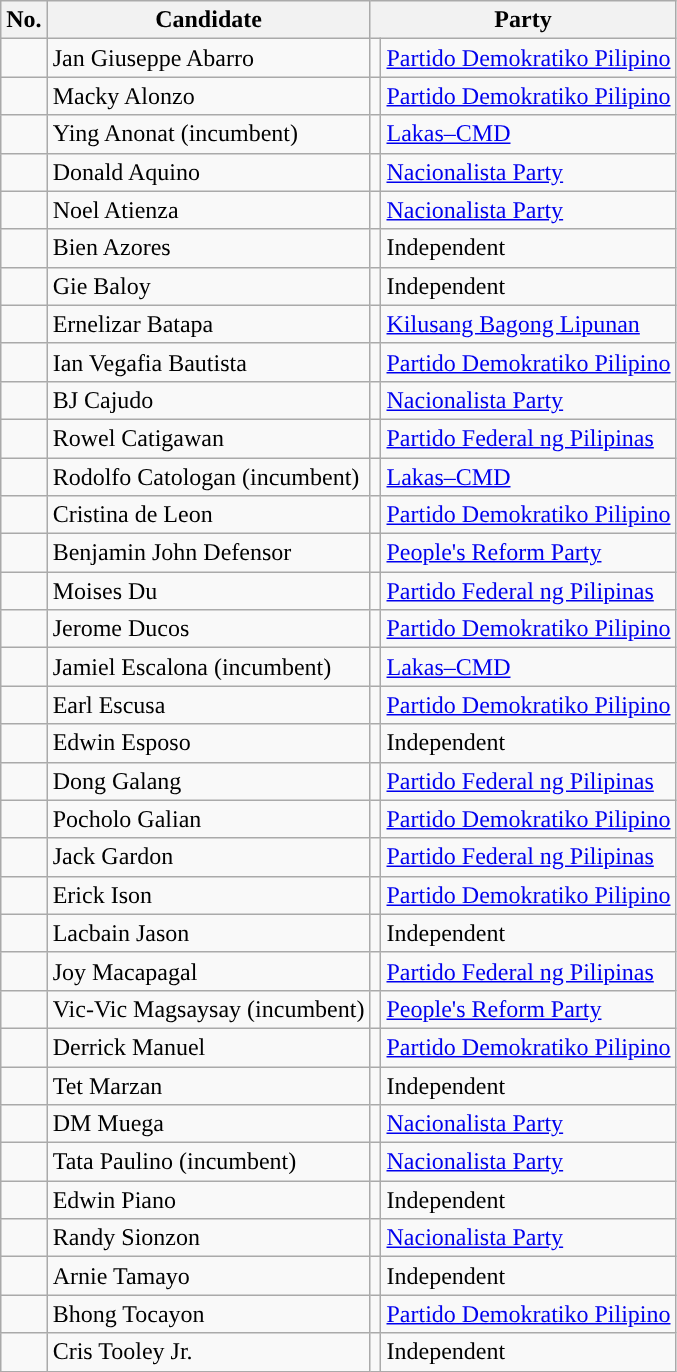<table class="wikitable sortable" style="text-align:left;">
<tr>
<th>No.</th>
<th>Candidate</th>
<th colspan="2">Party</th>
</tr>
<tr>
<td></td>
<td>Jan Giuseppe Abarro</td>
<td></td>
<td><a href='#'>Partido Demokratiko Pilipino</a></td>
</tr>
<tr>
<td></td>
<td>Macky Alonzo</td>
<td></td>
<td><a href='#'>Partido Demokratiko Pilipino</a></td>
</tr>
<tr>
<td></td>
<td>Ying Anonat (incumbent)</td>
<td></td>
<td><a href='#'>Lakas–CMD</a></td>
</tr>
<tr>
<td></td>
<td>Donald Aquino</td>
<td></td>
<td><a href='#'>Nacionalista Party</a></td>
</tr>
<tr>
<td></td>
<td>Noel Atienza</td>
<td></td>
<td><a href='#'>Nacionalista Party</a></td>
</tr>
<tr>
<td></td>
<td>Bien Azores</td>
<td></td>
<td>Independent</td>
</tr>
<tr>
<td></td>
<td>Gie Baloy</td>
<td></td>
<td>Independent</td>
</tr>
<tr>
<td></td>
<td>Ernelizar Batapa</td>
<td></td>
<td><a href='#'>Kilusang Bagong Lipunan</a></td>
</tr>
<tr>
<td></td>
<td>Ian Vegafia Bautista</td>
<td></td>
<td><a href='#'>Partido Demokratiko Pilipino</a></td>
</tr>
<tr>
<td></td>
<td>BJ Cajudo</td>
<td></td>
<td><a href='#'>Nacionalista Party</a></td>
</tr>
<tr>
<td></td>
<td>Rowel Catigawan</td>
<td></td>
<td><a href='#'>Partido Federal ng Pilipinas</a></td>
</tr>
<tr>
<td></td>
<td>Rodolfo Catologan (incumbent)</td>
<td></td>
<td><a href='#'>Lakas–CMD</a></td>
</tr>
<tr>
<td></td>
<td>Cristina de Leon</td>
<td></td>
<td><a href='#'>Partido Demokratiko Pilipino</a></td>
</tr>
<tr>
<td></td>
<td>Benjamin John Defensor</td>
<td></td>
<td><a href='#'>People's Reform Party</a></td>
</tr>
<tr>
<td></td>
<td>Moises Du</td>
<td></td>
<td><a href='#'>Partido Federal ng Pilipinas</a></td>
</tr>
<tr>
<td></td>
<td>Jerome Ducos</td>
<td></td>
<td><a href='#'>Partido Demokratiko Pilipino</a></td>
</tr>
<tr>
<td></td>
<td>Jamiel Escalona (incumbent)</td>
<td></td>
<td><a href='#'>Lakas–CMD</a></td>
</tr>
<tr>
<td></td>
<td>Earl Escusa</td>
<td></td>
<td><a href='#'>Partido Demokratiko Pilipino</a></td>
</tr>
<tr>
<td></td>
<td>Edwin Esposo</td>
<td></td>
<td>Independent</td>
</tr>
<tr>
<td></td>
<td>Dong Galang</td>
<td></td>
<td><a href='#'>Partido Federal ng Pilipinas</a></td>
</tr>
<tr>
<td></td>
<td>Pocholo Galian</td>
<td></td>
<td><a href='#'>Partido Demokratiko Pilipino</a></td>
</tr>
<tr>
<td></td>
<td>Jack Gardon</td>
<td></td>
<td><a href='#'>Partido Federal ng Pilipinas</a></td>
</tr>
<tr>
<td></td>
<td>Erick Ison</td>
<td></td>
<td><a href='#'>Partido Demokratiko Pilipino</a></td>
</tr>
<tr>
<td></td>
<td>Lacbain Jason</td>
<td></td>
<td>Independent</td>
</tr>
<tr>
<td></td>
<td>Joy Macapagal</td>
<td></td>
<td><a href='#'>Partido Federal ng Pilipinas</a></td>
</tr>
<tr>
<td></td>
<td>Vic-Vic Magsaysay (incumbent)</td>
<td></td>
<td><a href='#'>People's Reform Party</a></td>
</tr>
<tr>
<td></td>
<td>Derrick Manuel</td>
<td></td>
<td><a href='#'>Partido Demokratiko Pilipino</a></td>
</tr>
<tr>
<td></td>
<td>Tet Marzan</td>
<td></td>
<td>Independent</td>
</tr>
<tr>
<td></td>
<td>DM Muega</td>
<td></td>
<td><a href='#'>Nacionalista Party</a></td>
</tr>
<tr>
<td></td>
<td>Tata Paulino (incumbent)</td>
<td></td>
<td><a href='#'>Nacionalista Party</a></td>
</tr>
<tr>
<td></td>
<td>Edwin Piano</td>
<td></td>
<td>Independent</td>
</tr>
<tr>
<td></td>
<td>Randy Sionzon</td>
<td></td>
<td><a href='#'>Nacionalista Party</a></td>
</tr>
<tr>
<td></td>
<td>Arnie Tamayo</td>
<td></td>
<td>Independent</td>
</tr>
<tr>
<td></td>
<td>Bhong Tocayon</td>
<td></td>
<td><a href='#'>Partido Demokratiko Pilipino</a></td>
</tr>
<tr>
<td></td>
<td>Cris Tooley Jr.</td>
<td></td>
<td>Independent</td>
</tr>
</table>
